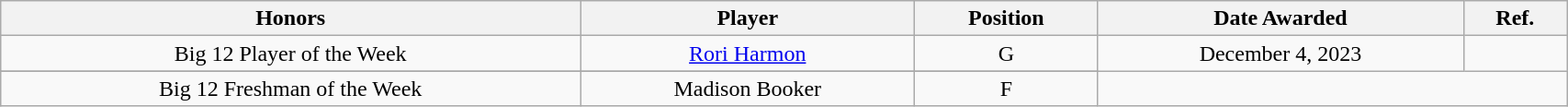<table class="wikitable" style="width: 90%;text-align: center;">
<tr>
<th style=>Honors</th>
<th style=>Player</th>
<th style=>Position</th>
<th style=>Date Awarded</th>
<th style=>Ref.</th>
</tr>
<tr align="center">
<td rowspan="1">Big 12 Player of the Week</td>
<td><a href='#'>Rori Harmon</a></td>
<td>G</td>
<td rowspan="2">December 4, 2023</td>
<td rowspan="2"></td>
</tr>
<tr>
</tr>
<tr align="center">
<td rowspan="1">Big 12 Freshman of the Week</td>
<td>Madison Booker</td>
<td>F</td>
</tr>
</table>
